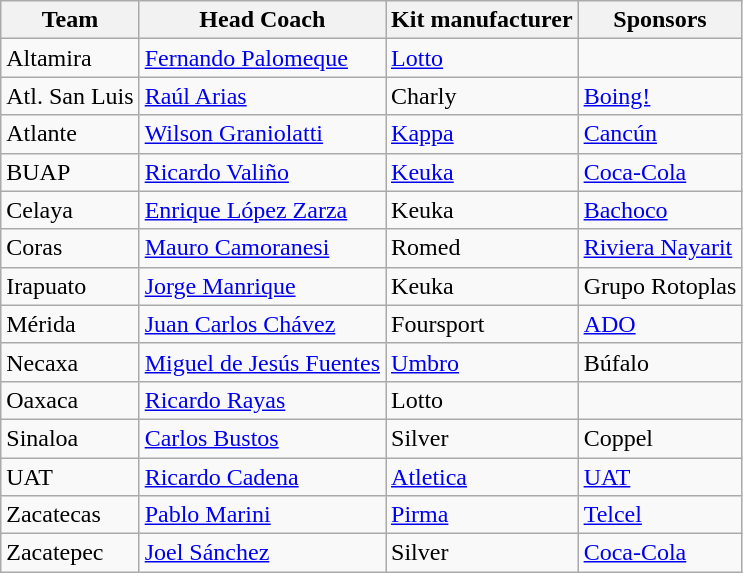<table class="wikitable sortable">
<tr>
<th>Team</th>
<th>Head Coach</th>
<th>Kit manufacturer</th>
<th>Sponsors</th>
</tr>
<tr>
<td>Altamira</td>
<td> <a href='#'>Fernando Palomeque</a></td>
<td><a href='#'>Lotto</a></td>
<td></td>
</tr>
<tr>
<td>Atl. San Luis</td>
<td> <a href='#'>Raúl Arias</a></td>
<td>Charly</td>
<td><a href='#'>Boing!</a></td>
</tr>
<tr>
<td>Atlante</td>
<td> <a href='#'>Wilson Graniolatti</a></td>
<td><a href='#'>Kappa</a></td>
<td><a href='#'>Cancún</a></td>
</tr>
<tr>
<td>BUAP</td>
<td> <a href='#'>Ricardo Valiño</a></td>
<td><a href='#'>Keuka</a></td>
<td><a href='#'>Coca-Cola</a></td>
</tr>
<tr>
<td>Celaya</td>
<td> <a href='#'>Enrique López Zarza</a></td>
<td>Keuka</td>
<td><a href='#'>Bachoco</a></td>
</tr>
<tr>
<td>Coras</td>
<td> <a href='#'>Mauro Camoranesi</a></td>
<td>Romed</td>
<td><a href='#'>Riviera Nayarit</a></td>
</tr>
<tr>
<td>Irapuato</td>
<td> <a href='#'>Jorge Manrique</a></td>
<td>Keuka</td>
<td>Grupo Rotoplas</td>
</tr>
<tr>
<td>Mérida</td>
<td> <a href='#'>Juan Carlos Chávez</a></td>
<td>Foursport</td>
<td><a href='#'>ADO</a></td>
</tr>
<tr>
<td>Necaxa</td>
<td> <a href='#'>Miguel de Jesús Fuentes</a></td>
<td><a href='#'>Umbro</a></td>
<td>Búfalo</td>
</tr>
<tr>
<td>Oaxaca</td>
<td> <a href='#'>Ricardo Rayas</a></td>
<td>Lotto</td>
<td></td>
</tr>
<tr>
<td>Sinaloa</td>
<td> <a href='#'>Carlos Bustos</a></td>
<td>Silver</td>
<td>Coppel</td>
</tr>
<tr>
<td>UAT</td>
<td> <a href='#'>Ricardo Cadena</a></td>
<td><a href='#'>Atletica</a></td>
<td><a href='#'>UAT</a></td>
</tr>
<tr>
<td>Zacatecas</td>
<td> <a href='#'>Pablo Marini</a></td>
<td><a href='#'>Pirma</a></td>
<td><a href='#'>Telcel</a></td>
</tr>
<tr>
<td>Zacatepec</td>
<td> <a href='#'>Joel Sánchez</a></td>
<td>Silver</td>
<td><a href='#'>Coca-Cola</a></td>
</tr>
</table>
